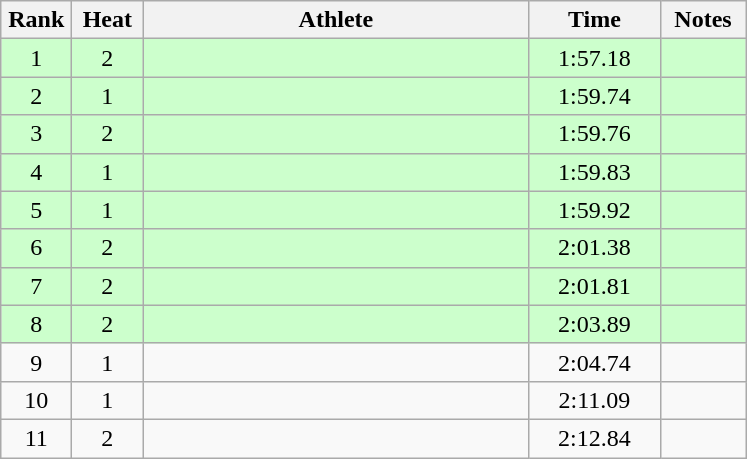<table class="wikitable" style="text-align:center">
<tr>
<th width=40>Rank</th>
<th width=40>Heat</th>
<th width=250>Athlete</th>
<th width=80>Time</th>
<th width=50>Notes</th>
</tr>
<tr bgcolor=ccffcc>
<td>1</td>
<td>2</td>
<td align=left></td>
<td>1:57.18</td>
<td></td>
</tr>
<tr bgcolor=ccffcc>
<td>2</td>
<td>1</td>
<td align=left></td>
<td>1:59.74</td>
<td></td>
</tr>
<tr bgcolor=ccffcc>
<td>3</td>
<td>2</td>
<td align=left></td>
<td>1:59.76</td>
<td></td>
</tr>
<tr bgcolor=ccffcc>
<td>4</td>
<td>1</td>
<td align=left></td>
<td>1:59.83</td>
<td></td>
</tr>
<tr bgcolor=ccffcc>
<td>5</td>
<td>1</td>
<td align=left></td>
<td>1:59.92</td>
<td></td>
</tr>
<tr bgcolor=ccffcc>
<td>6</td>
<td>2</td>
<td align=left></td>
<td>2:01.38</td>
<td></td>
</tr>
<tr bgcolor=ccffcc>
<td>7</td>
<td>2</td>
<td align=left></td>
<td>2:01.81</td>
<td></td>
</tr>
<tr bgcolor=ccffcc>
<td>8</td>
<td>2</td>
<td align=left></td>
<td>2:03.89</td>
<td></td>
</tr>
<tr>
<td>9</td>
<td>1</td>
<td align=left></td>
<td>2:04.74</td>
<td></td>
</tr>
<tr>
<td>10</td>
<td>1</td>
<td align=left></td>
<td>2:11.09</td>
<td></td>
</tr>
<tr>
<td>11</td>
<td>2</td>
<td align=left></td>
<td>2:12.84</td>
<td></td>
</tr>
</table>
